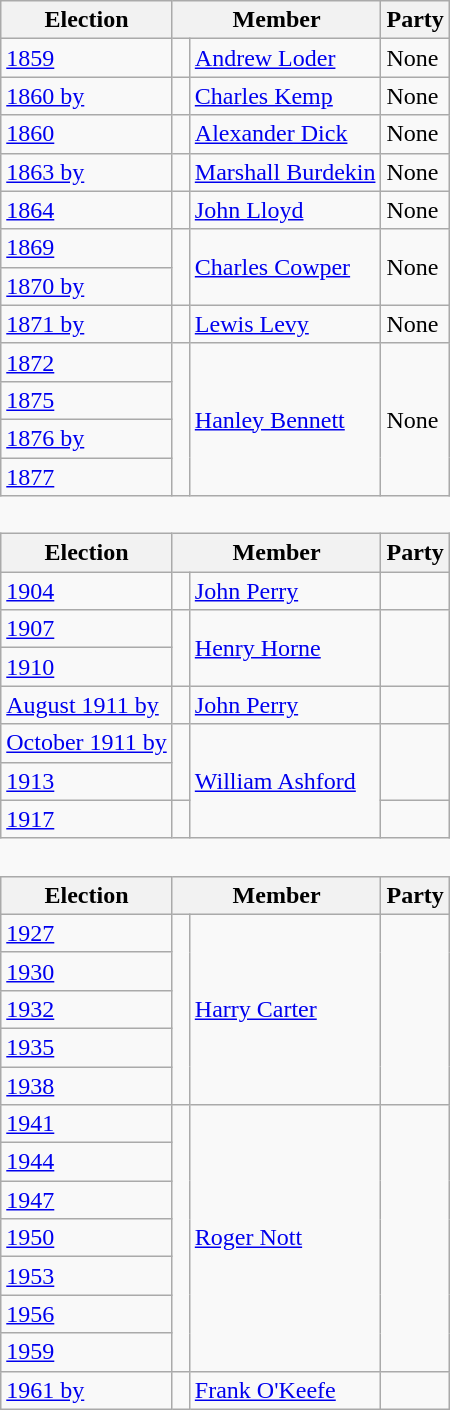<table class="wikitable" style='border-style: none none none none;'>
<tr>
<th>Election</th>
<th colspan="2">Member</th>
<th>Party</th>
</tr>
<tr style="background: #f9f9f9">
<td><a href='#'>1859</a></td>
<td> </td>
<td><a href='#'>Andrew Loder</a></td>
<td>None</td>
</tr>
<tr style="background: #f9f9f9">
<td><a href='#'>1860 by</a></td>
<td> </td>
<td><a href='#'>Charles Kemp</a></td>
<td>None</td>
</tr>
<tr style="background: #f9f9f9">
<td><a href='#'>1860</a></td>
<td> </td>
<td><a href='#'>Alexander Dick</a></td>
<td>None</td>
</tr>
<tr style="background: #f9f9f9">
<td><a href='#'>1863 by</a></td>
<td> </td>
<td><a href='#'>Marshall Burdekin</a></td>
<td>None</td>
</tr>
<tr style="background: #f9f9f9">
<td><a href='#'>1864</a></td>
<td> </td>
<td><a href='#'>John Lloyd</a></td>
<td>None</td>
</tr>
<tr style="background: #f9f9f9">
<td><a href='#'>1869</a></td>
<td rowspan="2" > </td>
<td rowspan="2"><a href='#'>Charles Cowper</a></td>
<td rowspan="2">None</td>
</tr>
<tr style="background: #f9f9f9">
<td><a href='#'>1870 by</a></td>
</tr>
<tr style="background: #f9f9f9">
<td><a href='#'>1871 by</a></td>
<td> </td>
<td><a href='#'>Lewis Levy</a></td>
<td>None</td>
</tr>
<tr style="background: #f9f9f9">
<td><a href='#'>1872</a></td>
<td rowspan="4" > </td>
<td rowspan="4"><a href='#'>Hanley Bennett</a></td>
<td rowspan="4">None</td>
</tr>
<tr style="background: #f9f9f9">
<td><a href='#'>1875</a></td>
</tr>
<tr style="background: #f9f9f9">
<td><a href='#'>1876 by</a></td>
</tr>
<tr style="background: #f9f9f9">
<td><a href='#'>1877</a></td>
</tr>
<tr>
<td colspan="4" style='border-style: none none none none;'> </td>
</tr>
<tr>
<th>Election</th>
<th colspan="2">Member</th>
<th>Party</th>
</tr>
<tr style="background: #f9f9f9">
<td><a href='#'>1904</a></td>
<td> </td>
<td><a href='#'>John Perry</a></td>
<td></td>
</tr>
<tr style="background: #f9f9f9">
<td><a href='#'>1907</a></td>
<td rowspan="2" > </td>
<td rowspan="2"><a href='#'>Henry Horne</a></td>
<td rowspan="2"></td>
</tr>
<tr style="background: #f9f9f9">
<td><a href='#'>1910</a></td>
</tr>
<tr style="background: #f9f9f9">
<td><a href='#'>August 1911 by</a></td>
<td> </td>
<td><a href='#'>John Perry</a></td>
<td></td>
</tr>
<tr style="background: #f9f9f9">
<td><a href='#'>October 1911 by</a></td>
<td rowspan="2" > </td>
<td rowspan="3"><a href='#'>William Ashford</a></td>
<td rowspan="2"></td>
</tr>
<tr style="background: #f9f9f9">
<td><a href='#'>1913</a></td>
</tr>
<tr style="background: #f9f9f9">
<td><a href='#'>1917</a></td>
<td> </td>
<td></td>
</tr>
<tr>
<td colspan="4" style='border-style: none none none none;'> </td>
</tr>
<tr>
<th>Election</th>
<th colspan="2">Member</th>
<th>Party</th>
</tr>
<tr style="background: #f9f9f9">
<td><a href='#'>1927</a></td>
<td rowspan="5" > </td>
<td rowspan="5"><a href='#'>Harry Carter</a></td>
<td rowspan="5"></td>
</tr>
<tr style="background: #f9f9f9">
<td><a href='#'>1930</a></td>
</tr>
<tr style="background: #f9f9f9">
<td><a href='#'>1932</a></td>
</tr>
<tr style="background: #f9f9f9">
<td><a href='#'>1935</a></td>
</tr>
<tr style="background: #f9f9f9">
<td><a href='#'>1938</a></td>
</tr>
<tr style="background: #f9f9f9">
<td><a href='#'>1941</a></td>
<td rowspan="7" > </td>
<td rowspan="7"><a href='#'>Roger Nott</a></td>
<td rowspan="7"></td>
</tr>
<tr style="background: #f9f9f9">
<td><a href='#'>1944</a></td>
</tr>
<tr style="background: #f9f9f9">
<td><a href='#'>1947</a></td>
</tr>
<tr style="background: #f9f9f9">
<td><a href='#'>1950</a></td>
</tr>
<tr style="background: #f9f9f9">
<td><a href='#'>1953</a></td>
</tr>
<tr style="background: #f9f9f9">
<td><a href='#'>1956</a></td>
</tr>
<tr style="background: #f9f9f9">
<td><a href='#'>1959</a></td>
</tr>
<tr style="background: #f9f9f9">
<td><a href='#'>1961 by</a></td>
<td> </td>
<td><a href='#'>Frank O'Keefe</a></td>
<td></td>
</tr>
</table>
